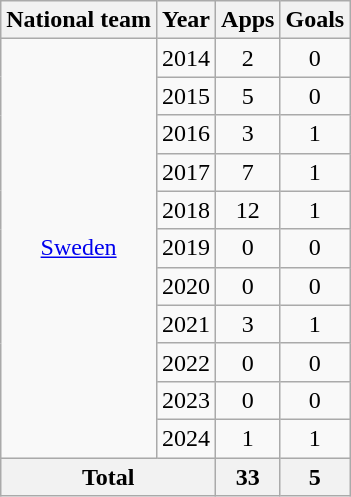<table class="wikitable" style="text-align: center;">
<tr>
<th>National team</th>
<th>Year</th>
<th>Apps</th>
<th>Goals</th>
</tr>
<tr>
<td rowspan="11"><a href='#'>Sweden</a></td>
<td>2014</td>
<td>2</td>
<td>0</td>
</tr>
<tr>
<td>2015</td>
<td>5</td>
<td>0</td>
</tr>
<tr>
<td>2016</td>
<td>3</td>
<td>1</td>
</tr>
<tr>
<td>2017</td>
<td>7</td>
<td>1</td>
</tr>
<tr>
<td>2018</td>
<td>12</td>
<td>1</td>
</tr>
<tr>
<td>2019</td>
<td>0</td>
<td>0</td>
</tr>
<tr>
<td>2020</td>
<td>0</td>
<td>0</td>
</tr>
<tr>
<td>2021</td>
<td>3</td>
<td>1</td>
</tr>
<tr>
<td>2022</td>
<td>0</td>
<td>0</td>
</tr>
<tr>
<td>2023</td>
<td>0</td>
<td>0</td>
</tr>
<tr>
<td>2024</td>
<td>1</td>
<td>1</td>
</tr>
<tr>
<th colspan="2">Total</th>
<th>33</th>
<th>5</th>
</tr>
</table>
